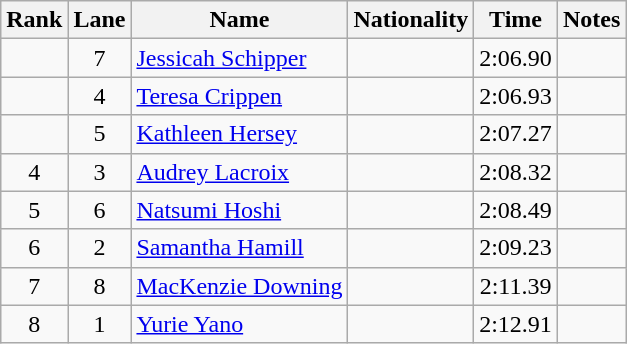<table class="wikitable sortable" style="text-align:center">
<tr>
<th>Rank</th>
<th>Lane</th>
<th>Name</th>
<th>Nationality</th>
<th>Time</th>
<th>Notes</th>
</tr>
<tr>
<td></td>
<td>7</td>
<td align=left><a href='#'>Jessicah Schipper</a></td>
<td align=left></td>
<td>2:06.90</td>
<td></td>
</tr>
<tr>
<td></td>
<td>4</td>
<td align=left><a href='#'>Teresa Crippen</a></td>
<td align=left></td>
<td>2:06.93</td>
<td></td>
</tr>
<tr>
<td></td>
<td>5</td>
<td align=left><a href='#'>Kathleen Hersey</a></td>
<td align=left></td>
<td>2:07.27</td>
<td></td>
</tr>
<tr>
<td>4</td>
<td>3</td>
<td align=left><a href='#'>Audrey Lacroix</a></td>
<td align=left></td>
<td>2:08.32</td>
<td></td>
</tr>
<tr>
<td>5</td>
<td>6</td>
<td align=left><a href='#'>Natsumi Hoshi</a></td>
<td align=left></td>
<td>2:08.49</td>
<td></td>
</tr>
<tr>
<td>6</td>
<td>2</td>
<td align=left><a href='#'>Samantha Hamill</a></td>
<td align=left></td>
<td>2:09.23</td>
<td></td>
</tr>
<tr>
<td>7</td>
<td>8</td>
<td align=left><a href='#'>MacKenzie Downing</a></td>
<td align=left></td>
<td>2:11.39</td>
<td></td>
</tr>
<tr>
<td>8</td>
<td>1</td>
<td align=left><a href='#'>Yurie Yano</a></td>
<td align=left></td>
<td>2:12.91</td>
<td></td>
</tr>
</table>
